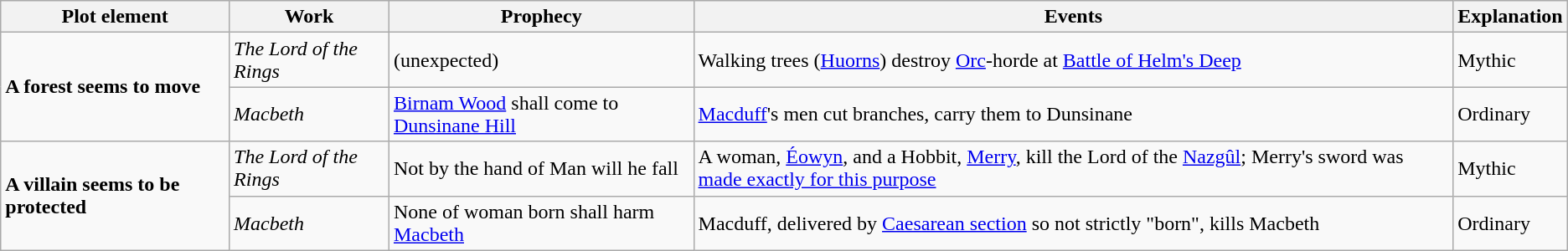<table class="wikitable">
<tr>
<th>Plot element</th>
<th>Work</th>
<th>Prophecy</th>
<th>Events</th>
<th>Explanation</th>
</tr>
<tr>
<td rowspan=2><strong>A forest seems to move</strong></td>
<td><em>The Lord of the Rings</em></td>
<td>(unexpected)</td>
<td>Walking trees (<a href='#'>Huorns</a>) destroy <a href='#'>Orc</a>-horde at <a href='#'>Battle of Helm's Deep</a></td>
<td>Mythic</td>
</tr>
<tr>
<td><em>Macbeth</em></td>
<td><a href='#'>Birnam Wood</a> shall come to <a href='#'>Dunsinane Hill</a></td>
<td><a href='#'>Macduff</a>'s men cut branches, carry them to Dunsinane</td>
<td>Ordinary</td>
</tr>
<tr>
<td rowspan=2><strong>A villain seems to be protected</strong></td>
<td><em>The Lord of the Rings</em></td>
<td>Not by the hand of Man will he fall</td>
<td>A woman, <a href='#'>Éowyn</a>, and a Hobbit, <a href='#'>Merry</a>, kill the Lord of the <a href='#'>Nazgûl</a>; Merry's sword was <a href='#'>made exactly for this purpose</a></td>
<td>Mythic</td>
</tr>
<tr>
<td><em>Macbeth</em></td>
<td>None of woman born shall harm <a href='#'>Macbeth</a></td>
<td>Macduff, delivered by <a href='#'>Caesarean section</a> so not strictly "born", kills Macbeth</td>
<td>Ordinary</td>
</tr>
</table>
